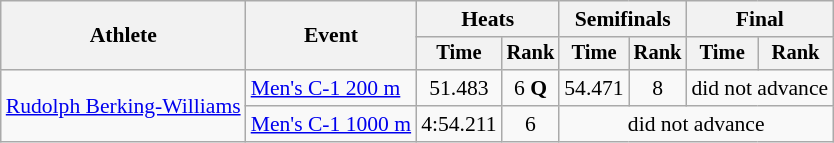<table class="wikitable" style="font-size:90%">
<tr>
<th rowspan="2">Athlete</th>
<th rowspan="2">Event</th>
<th colspan=2>Heats</th>
<th colspan=2>Semifinals</th>
<th colspan=2>Final</th>
</tr>
<tr style="font-size:95%">
<th>Time</th>
<th>Rank</th>
<th>Time</th>
<th>Rank</th>
<th>Time</th>
<th>Rank</th>
</tr>
<tr align=center>
<td align=left rowspan=2><a href='#'>Rudolph Berking-Williams</a></td>
<td align=left><a href='#'>Men's C-1 200 m</a></td>
<td>51.483</td>
<td>6 <strong>Q</strong></td>
<td>54.471</td>
<td>8</td>
<td colspan=2>did not advance</td>
</tr>
<tr align=center>
<td align=left><a href='#'>Men's C-1 1000 m</a></td>
<td>4:54.211</td>
<td>6</td>
<td colspan=4>did not advance</td>
</tr>
</table>
